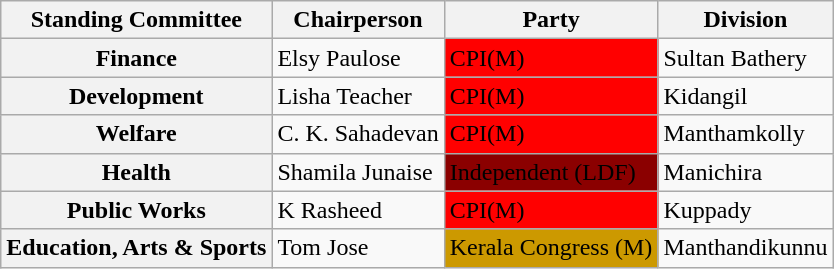<table class="wikitable">
<tr>
<th scope="col">Standing Committee</th>
<th scope="col">Chairperson</th>
<th scope="col">Party</th>
<th scope="col">Division</th>
</tr>
<tr>
<th scope="row">Finance</th>
<td>Elsy Paulose</td>
<td style="background:Red ; color:black;">CPI(M)</td>
<td>Sultan Bathery</td>
</tr>
<tr>
<th scope="row">Development</th>
<td>Lisha Teacher</td>
<td style="background:Red; color:black;">CPI(M)</td>
<td>Kidangil</td>
</tr>
<tr>
<th scope="row">Welfare</th>
<td>C. K. Sahadevan</td>
<td style="background:Red; color:black;">CPI(M)</td>
<td>Manthamkolly</td>
</tr>
<tr>
<th scope="row">Health</th>
<td>Shamila Junaise</td>
<td style="background:DarkRed; color:black;">Independent (LDF)</td>
<td>Manichira</td>
</tr>
<tr>
<th scope="row">Public Works</th>
<td>K Rasheed</td>
<td style="background:Red; color:black;">CPI(M)</td>
<td>Kuppady</td>
</tr>
<tr>
<th scope="row">Education, Arts & Sports</th>
<td>Tom Jose</td>
<td style="background: #CC9900; color:black;">Kerala Congress (M)</td>
<td>Manthandikunnu</td>
</tr>
</table>
